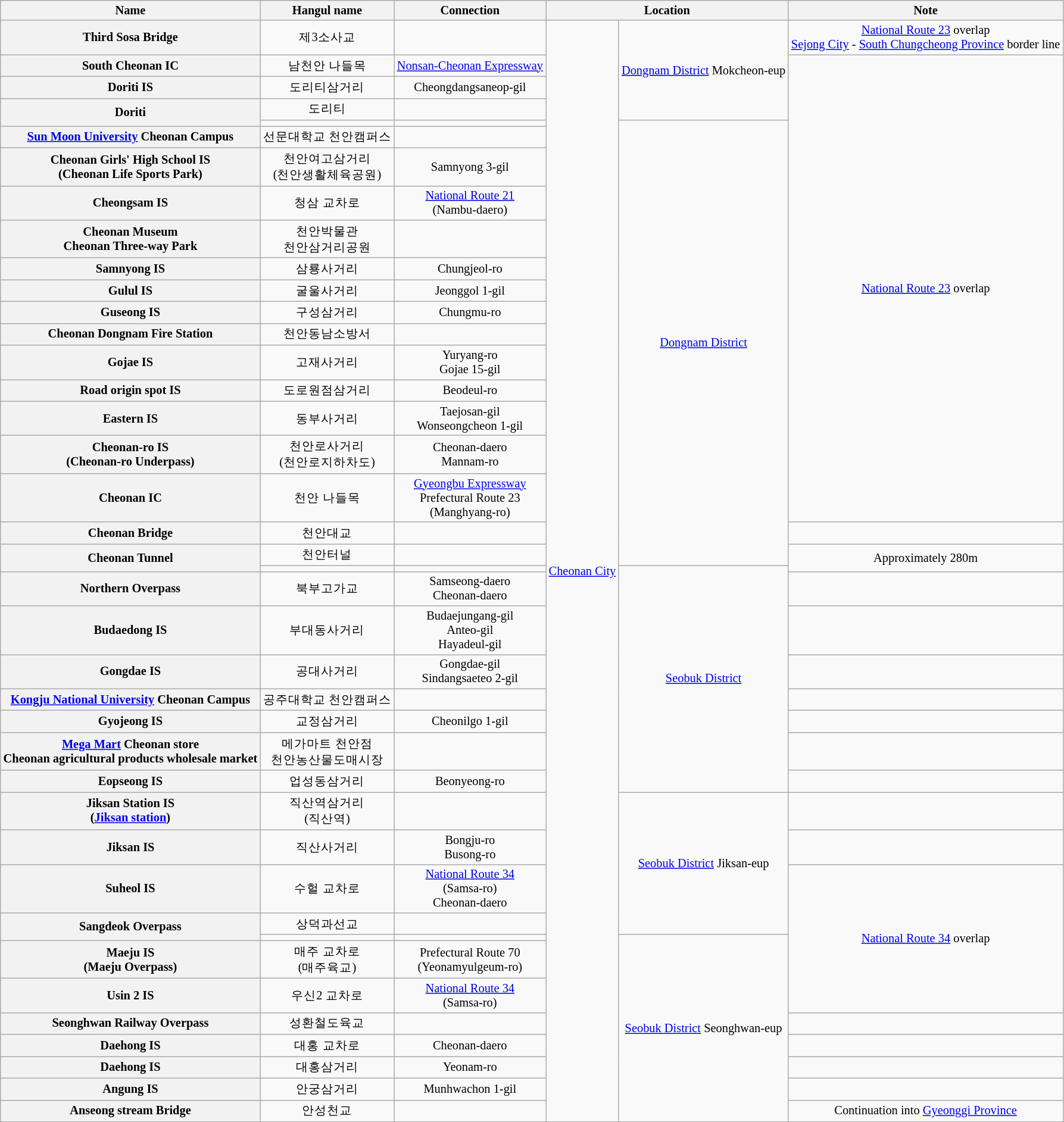<table class="wikitable" style="font-size: 85%; text-align: center;">
<tr>
<th>Name </th>
<th>Hangul name</th>
<th>Connection</th>
<th colspan="2">Location</th>
<th>Note</th>
</tr>
<tr>
<th>Third Sosa Bridge</th>
<td>제3소사교</td>
<td></td>
<td rowspan=40><a href='#'>Cheonan City</a></td>
<td rowspan=4><a href='#'>Dongnam District</a> Mokcheon-eup</td>
<td><a href='#'>National Route 23</a> overlap<br><a href='#'>Sejong City</a> - <a href='#'>South Chungcheong Province</a> border line</td>
</tr>
<tr>
<th>South Cheonan IC</th>
<td>남천안 나들목</td>
<td><a href='#'>Nonsan-Cheonan Expressway</a></td>
<td rowspan=17><a href='#'>National Route 23</a> overlap</td>
</tr>
<tr>
<th>Doriti IS</th>
<td>도리티삼거리</td>
<td>Cheongdangsaneop-gil</td>
</tr>
<tr>
<th rowspan=2>Doriti</th>
<td>도리티</td>
<td></td>
</tr>
<tr>
<td></td>
<td></td>
<td rowspan=16><a href='#'>Dongnam District</a></td>
</tr>
<tr>
<th><a href='#'>Sun Moon University</a> Cheonan Campus</th>
<td>선문대학교 천안캠퍼스</td>
<td></td>
</tr>
<tr>
<th>Cheonan Girls' High School IS<br>(Cheonan Life Sports Park)</th>
<td>천안여고삼거리<br>(천안생활체육공원)</td>
<td>Samnyong 3-gil</td>
</tr>
<tr>
<th>Cheongsam IS</th>
<td>청삼 교차로</td>
<td> <a href='#'>National Route 21</a><br>(Nambu-daero)</td>
</tr>
<tr>
<th>Cheonan Museum<br>Cheonan Three-way Park</th>
<td>천안박물관<br>천안삼거리공원</td>
<td></td>
</tr>
<tr>
<th>Samnyong IS</th>
<td>삼룡사거리</td>
<td>Chungjeol-ro</td>
</tr>
<tr>
<th>Gulul IS</th>
<td>굴울사거리</td>
<td>Jeonggol 1-gil</td>
</tr>
<tr>
<th>Guseong IS</th>
<td>구성삼거리</td>
<td>Chungmu-ro</td>
</tr>
<tr>
<th>Cheonan Dongnam Fire Station</th>
<td>천안동남소방서</td>
<td></td>
</tr>
<tr>
<th>Gojae IS</th>
<td>고재사거리</td>
<td>Yuryang-ro<br>Gojae 15-gil</td>
</tr>
<tr>
<th>Road origin spot IS</th>
<td>도로원점삼거리</td>
<td>Beodeul-ro</td>
</tr>
<tr>
<th>Eastern IS</th>
<td>동부사거리</td>
<td>Taejosan-gil<br>Wonseongcheon 1-gil</td>
</tr>
<tr>
<th>Cheonan-ro IS<br>(Cheonan-ro Underpass)</th>
<td>천안로사거리<br>(천안로지하차도)</td>
<td>Cheonan-daero<br>Mannam-ro</td>
</tr>
<tr>
<th>Cheonan IC</th>
<td>천안 나들목</td>
<td><a href='#'>Gyeongbu Expressway</a><br>Prefectural Route 23<br>(Manghyang-ro)</td>
</tr>
<tr>
<th>Cheonan Bridge</th>
<td>천안대교</td>
<td></td>
<td></td>
</tr>
<tr>
<th rowspan=2>Cheonan Tunnel</th>
<td>천안터널</td>
<td></td>
<td rowspan=2>Approximately 280m</td>
</tr>
<tr>
<td></td>
<td></td>
<td rowspan=8><a href='#'>Seobuk District</a></td>
</tr>
<tr>
<th>Northern Overpass</th>
<td>북부고가교</td>
<td>Samseong-daero<br>Cheonan-daero</td>
<td></td>
</tr>
<tr>
<th>Budaedong IS</th>
<td>부대동사거리</td>
<td>Budaejungang-gil<br>Anteo-gil<br>Hayadeul-gil</td>
<td></td>
</tr>
<tr>
<th>Gongdae IS</th>
<td>공대사거리</td>
<td>Gongdae-gil<br>Sindangsaeteo 2-gil</td>
<td></td>
</tr>
<tr>
<th><a href='#'>Kongju National University</a> Cheonan Campus</th>
<td>공주대학교 천안캠퍼스</td>
<td></td>
<td></td>
</tr>
<tr>
<th>Gyojeong IS</th>
<td>교정삼거리</td>
<td>Cheonilgo 1-gil</td>
<td></td>
</tr>
<tr>
<th><a href='#'>Mega Mart</a> Cheonan store<br>Cheonan agricultural products wholesale market</th>
<td>메가마트 천안점<br>천안농산물도매시장</td>
<td></td>
<td></td>
</tr>
<tr>
<th>Eopseong IS</th>
<td>업성동삼거리</td>
<td>Beonyeong-ro</td>
<td></td>
</tr>
<tr>
<th>Jiksan Station IS<br>(<a href='#'>Jiksan station</a>)</th>
<td>직산역삼거리<br>(직산역)</td>
<td></td>
<td rowspan=4><a href='#'>Seobuk District</a> Jiksan-eup</td>
<td></td>
</tr>
<tr>
<th>Jiksan IS</th>
<td>직산사거리</td>
<td>Bongju-ro<br>Busong-ro</td>
<td></td>
</tr>
<tr>
<th>Suheol IS</th>
<td>수헐 교차로</td>
<td> <a href='#'>National Route 34</a><br>(Samsa-ro)<br>Cheonan-daero</td>
<td rowspan=5><a href='#'>National Route 34</a> overlap</td>
</tr>
<tr>
<th rowspan=2>Sangdeok Overpass</th>
<td>상덕과선교</td>
<td></td>
</tr>
<tr>
<td></td>
<td></td>
<td rowspan=8><a href='#'>Seobuk District</a> Seonghwan-eup</td>
</tr>
<tr>
<th>Maeju IS<br>(Maeju Overpass)</th>
<td>매주 교차로<br>(매주육교)</td>
<td>Prefectural Route 70<br>(Yeonamyulgeum-ro)</td>
</tr>
<tr>
<th>Usin 2 IS</th>
<td>우신2 교차로</td>
<td> <a href='#'>National Route 34</a><br>(Samsa-ro)</td>
</tr>
<tr>
<th>Seonghwan Railway Overpass</th>
<td>성환철도육교</td>
<td></td>
<td></td>
</tr>
<tr>
<th>Daehong IS</th>
<td>대홍 교차로</td>
<td>Cheonan-daero</td>
<td></td>
</tr>
<tr>
<th>Daehong IS</th>
<td>대홍삼거리</td>
<td>Yeonam-ro</td>
<td></td>
</tr>
<tr>
<th>Angung IS</th>
<td>안궁삼거리</td>
<td>Munhwachon 1-gil</td>
<td></td>
</tr>
<tr>
<th>Anseong stream Bridge</th>
<td>안성천교</td>
<td></td>
<td>Continuation into <a href='#'>Gyeonggi Province</a></td>
</tr>
<tr>
</tr>
</table>
